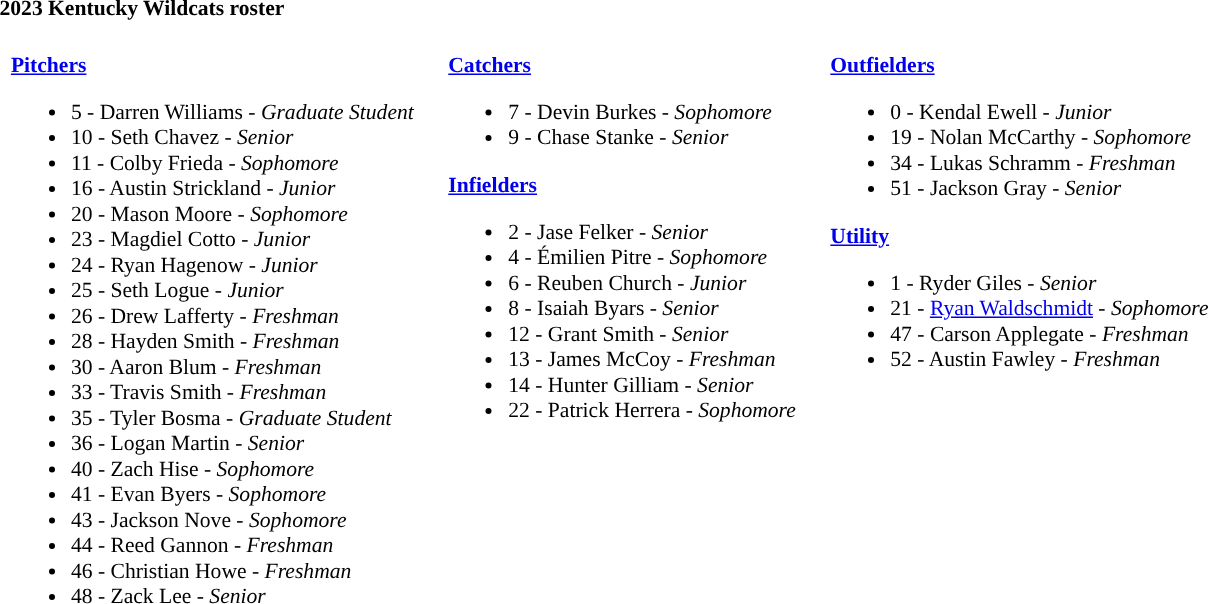<table class="toccolours" style="text-align: left; font-size:90%;">
<tr>
<th colspan="9">2023 Kentucky Wildcats roster</th>
</tr>
<tr>
<td width="03"> </td>
<td valign="top"><br><strong><a href='#'>Pitchers</a></strong><ul><li>5 - Darren Williams - <em>Graduate Student</em></li><li>10 - Seth Chavez - <em>Senior</em></li><li>11 - Colby Frieda - <em>Sophomore</em></li><li>16 - Austin Strickland - <em>Junior</em></li><li>20 - Mason Moore - <em>Sophomore</em></li><li>23 - Magdiel Cotto - <em>Junior</em></li><li>24 - Ryan Hagenow - <em>Junior</em></li><li>25 - Seth Logue - <em>Junior</em></li><li>26 - Drew Lafferty - <em>Freshman</em></li><li>28 - Hayden Smith - <em>Freshman</em></li><li>30 - Aaron Blum - <em>Freshman</em></li><li>33 - Travis Smith - <em> Freshman</em></li><li>35 - Tyler Bosma - <em>Graduate Student</em></li><li>36 - Logan Martin - <em>Senior</em></li><li>40 - Zach Hise - <em> Sophomore</em></li><li>41 - Evan Byers - <em> Sophomore</em></li><li>43 - Jackson Nove - <em>Sophomore</em></li><li>44 - Reed Gannon - <em> Freshman</em></li><li>46 - Christian Howe - <em> Freshman</em></li><li>48 - Zack Lee - <em>Senior</em></li></ul></td>
<td width="15"> </td>
<td valign="top"><br><strong><a href='#'>Catchers</a></strong><ul><li>7 - Devin Burkes - <em> Sophomore</em></li><li>9 - Chase Stanke - <em>Senior</em></li></ul><strong><a href='#'>Infielders</a></strong><ul><li>2 - Jase Felker - <em>Senior</em></li><li>4 - Émilien Pitre - <em>Sophomore</em></li><li>6 - Reuben Church - <em>Junior</em></li><li>8 - Isaiah Byars - <em>Senior</em></li><li>12 - Grant Smith - <em>Senior</em></li><li>13 - James McCoy - <em> Freshman</em></li><li>14 - Hunter Gilliam - <em> Senior</em></li><li>22 - Patrick Herrera - <em>Sophomore</em></li></ul></td>
<td width="15"> </td>
<td valign="top"><br><strong><a href='#'>Outfielders</a></strong><ul><li>0 - Kendal Ewell - <em>Junior</em></li><li>19 - Nolan McCarthy - <em>Sophomore</em></li><li>34 - Lukas Schramm - <em>Freshman</em></li><li>51 - Jackson Gray - <em>Senior</em></li></ul><strong><a href='#'>Utility</a></strong><ul><li>1 - Ryder Giles - <em>Senior</em></li><li>21 - <a href='#'>Ryan Waldschmidt</a> - <em>Sophomore</em></li><li>47 - Carson Applegate - <em>Freshman</em></li><li>52 - Austin Fawley - <em>Freshman</em></li></ul></td>
<td width="25"> </td>
</tr>
</table>
